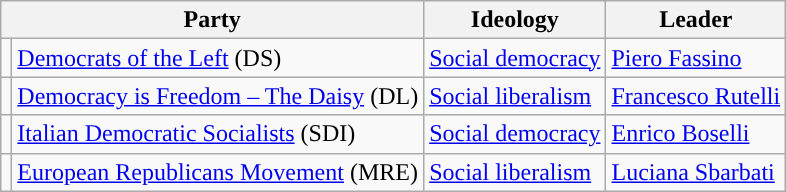<table class=wikitable style=text-align:left>
<tr>
<th colspan=2>Party</th>
<th>Ideology</th>
<th>Leader</th>
</tr>
<tr>
<td></td>
<td><a href='#'>Democrats of the Left</a> (DS)</td>
<td><a href='#'>Social democracy</a></td>
<td><a href='#'>Piero Fassino</a></td>
</tr>
<tr>
<td></td>
<td><a href='#'>Democracy is Freedom – The Daisy</a> (DL)</td>
<td><a href='#'>Social liberalism</a></td>
<td><a href='#'>Francesco Rutelli</a></td>
</tr>
<tr>
<td></td>
<td><a href='#'>Italian Democratic Socialists</a> (SDI)</td>
<td><a href='#'>Social democracy</a></td>
<td><a href='#'>Enrico Boselli</a></td>
</tr>
<tr>
<td></td>
<td><a href='#'>European Republicans Movement</a> (MRE)</td>
<td><a href='#'>Social liberalism</a></td>
<td><a href='#'>Luciana Sbarbati</a></td>
</tr>
</table>
